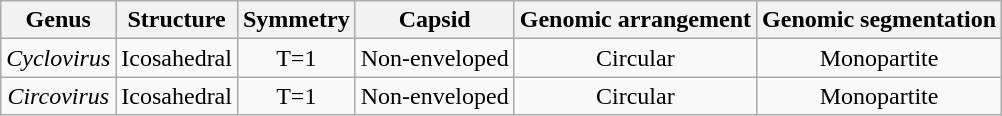<table class="wikitable sortable" style="text-align:center">
<tr>
<th>Genus</th>
<th>Structure</th>
<th>Symmetry</th>
<th>Capsid</th>
<th>Genomic arrangement</th>
<th>Genomic segmentation</th>
</tr>
<tr>
<td><em>Cyclovirus</em></td>
<td>Icosahedral</td>
<td>T=1</td>
<td>Non-enveloped</td>
<td>Circular</td>
<td>Monopartite</td>
</tr>
<tr>
<td><em>Circovirus</em></td>
<td>Icosahedral</td>
<td>T=1</td>
<td>Non-enveloped</td>
<td>Circular</td>
<td>Monopartite</td>
</tr>
</table>
